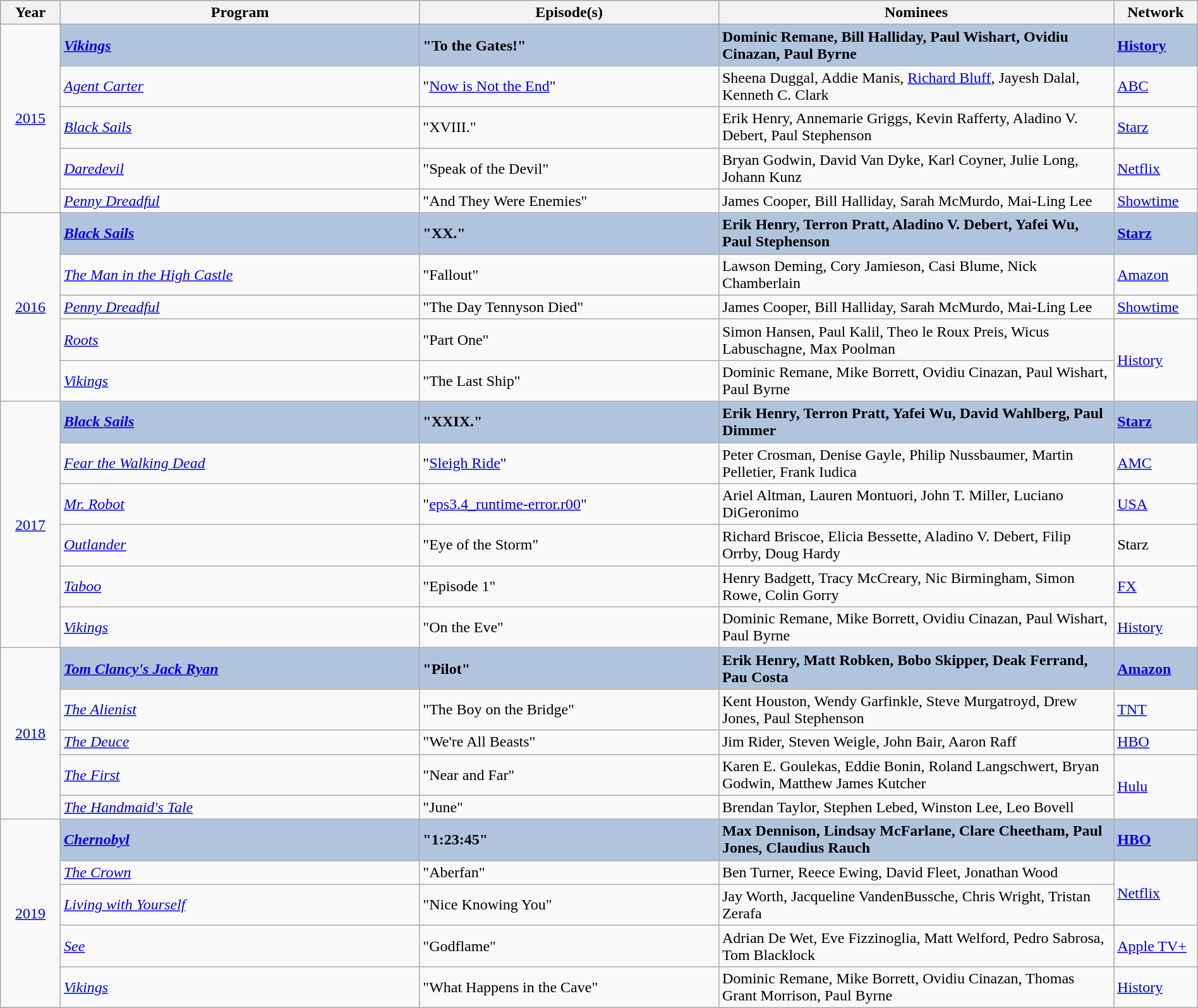<table class="wikitable" style="width:100%">
<tr bgcolor="#bebebe">
<th width="5%">Year</th>
<th width="30%">Program</th>
<th width="25%">Episode(s)</th>
<th width="33%">Nominees</th>
<th width="8%">Network</th>
</tr>
<tr>
<td rowspan="5" style="text-align:center;"><a href='#'>2015</a><br></td>
<td style="background:#B0C4DE;"><strong><em><a href='#'>Vikings</a></em></strong></td>
<td style="background:#B0C4DE;"><strong>"To the Gates!"</strong></td>
<td style="background:#B0C4DE;"><strong>Dominic Remane, Bill Halliday, Paul Wishart, Ovidiu Cinazan, Paul Byrne</strong></td>
<td style="background:#B0C4DE;"><strong><a href='#'>History</a></strong></td>
</tr>
<tr>
<td><em><a href='#'>Agent Carter</a></em></td>
<td>"<a href='#'>Now is Not the End</a>"</td>
<td>Sheena Duggal, Addie Manis, <a href='#'>Richard Bluff</a>, Jayesh Dalal, Kenneth C. Clark</td>
<td><a href='#'>ABC</a></td>
</tr>
<tr>
<td><em><a href='#'>Black Sails</a></em></td>
<td>"XVIII."</td>
<td>Erik Henry, Annemarie Griggs, Kevin Rafferty, Aladino V. Debert, Paul Stephenson</td>
<td><a href='#'>Starz</a></td>
</tr>
<tr>
<td><em><a href='#'>Daredevil</a></em></td>
<td>"Speak of the Devil"</td>
<td>Bryan Godwin, David Van Dyke, Karl Coyner, Julie Long, Johann Kunz</td>
<td><a href='#'>Netflix</a></td>
</tr>
<tr>
<td><em><a href='#'>Penny Dreadful</a></em></td>
<td>"And They Were Enemies"</td>
<td>James Cooper, Bill Halliday, Sarah McMurdo, Mai-Ling Lee</td>
<td><a href='#'>Showtime</a></td>
</tr>
<tr>
<td rowspan="5" style="text-align:center;"><a href='#'>2016</a><br></td>
<td style="background:#B0C4DE;"><strong><em><a href='#'>Black Sails</a></em></strong></td>
<td style="background:#B0C4DE;"><strong>"XX."</strong></td>
<td style="background:#B0C4DE;"><strong>Erik Henry, Terron Pratt, Aladino V. Debert, Yafei Wu, Paul Stephenson</strong></td>
<td style="background:#B0C4DE;"><strong><a href='#'>Starz</a></strong></td>
</tr>
<tr>
<td><em><a href='#'>The Man in the High Castle</a></em></td>
<td>"Fallout"</td>
<td>Lawson Deming, Cory Jamieson, Casi Blume, Nick Chamberlain</td>
<td><a href='#'>Amazon</a></td>
</tr>
<tr>
<td><em><a href='#'>Penny Dreadful</a></em></td>
<td>"The Day Tennyson Died"</td>
<td>James Cooper, Bill Halliday, Sarah McMurdo, Mai-Ling Lee</td>
<td><a href='#'>Showtime</a></td>
</tr>
<tr>
<td><em><a href='#'>Roots</a></em></td>
<td>"Part One"</td>
<td>Simon Hansen, Paul Kalil, Theo le Roux Preis, Wicus Labuschagne, Max Poolman</td>
<td rowspan="2"><a href='#'>History</a></td>
</tr>
<tr>
<td><em><a href='#'>Vikings</a></em></td>
<td>"The Last Ship"</td>
<td>Dominic Remane, Mike Borrett, Ovidiu Cinazan, Paul Wishart, Paul Byrne</td>
</tr>
<tr>
<td rowspan="6" style="text-align:center;"><a href='#'>2017</a><br></td>
<td style="background:#B0C4DE;"><strong><em><a href='#'>Black Sails</a></em></strong></td>
<td style="background:#B0C4DE;"><strong>"XXIX."</strong></td>
<td style="background:#B0C4DE;"><strong>Erik Henry, Terron Pratt, Yafei Wu, David Wahlberg, Paul Dimmer</strong></td>
<td style="background:#B0C4DE;"><strong><a href='#'>Starz</a></strong></td>
</tr>
<tr>
<td><em><a href='#'>Fear the Walking Dead</a></em></td>
<td>"<a href='#'>Sleigh Ride</a>"</td>
<td>Peter Crosman, Denise Gayle, Philip Nussbaumer, Martin Pelletier, Frank Iudica</td>
<td><a href='#'>AMC</a></td>
</tr>
<tr>
<td><em><a href='#'>Mr. Robot</a></em></td>
<td>"<a href='#'>eps3.4_runtime-error.r00</a>"</td>
<td>Ariel Altman, Lauren Montuori, John T. Miller, Luciano DiGeronimo</td>
<td><a href='#'>USA</a></td>
</tr>
<tr>
<td><em><a href='#'>Outlander</a></em></td>
<td>"Eye of the Storm"</td>
<td>Richard Briscoe, Elicia Bessette, Aladino V. Debert, Filip Orrby, Doug Hardy</td>
<td>Starz</td>
</tr>
<tr>
<td><em><a href='#'>Taboo</a></em></td>
<td>"Episode 1"</td>
<td>Henry Badgett, Tracy McCreary, Nic Birmingham, Simon Rowe, Colin Gorry</td>
<td><a href='#'>FX</a></td>
</tr>
<tr>
<td><em><a href='#'>Vikings</a></em></td>
<td>"On the Eve"</td>
<td>Dominic Remane, Mike Borrett, Ovidiu Cinazan, Paul Wishart, Paul Byrne</td>
<td><a href='#'>History</a></td>
</tr>
<tr>
<td rowspan="5" style="text-align:center;"><a href='#'>2018</a><br></td>
<td style="background:#B0C4DE;"><strong><em><a href='#'>Tom Clancy's Jack Ryan</a></em></strong></td>
<td style="background:#B0C4DE;"><strong>"Pilot"</strong></td>
<td style="background:#B0C4DE;"><strong>Erik Henry, Matt Robken, Bobo Skipper, Deak Ferrand, Pau Costa</strong></td>
<td style="background:#B0C4DE;"><strong><a href='#'>Amazon</a></strong></td>
</tr>
<tr>
<td><em><a href='#'>The Alienist</a></em></td>
<td>"The Boy on the Bridge"</td>
<td>Kent Houston, Wendy Garfinkle, Steve Murgatroyd, Drew Jones, Paul Stephenson</td>
<td><a href='#'>TNT</a></td>
</tr>
<tr>
<td><em><a href='#'>The Deuce</a></em></td>
<td>"We're All Beasts"</td>
<td>Jim Rider, Steven Weigle, John Bair, Aaron Raff</td>
<td><a href='#'>HBO</a></td>
</tr>
<tr>
<td><em><a href='#'>The First</a></em></td>
<td>"Near and Far"</td>
<td>Karen E. Goulekas, Eddie Bonin, Roland Langschwert, Bryan Godwin, Matthew James Kutcher</td>
<td rowspan="2"><a href='#'>Hulu</a></td>
</tr>
<tr>
<td><em><a href='#'>The Handmaid's Tale</a></em></td>
<td>"June"</td>
<td>Brendan Taylor, Stephen Lebed, Winston Lee, Leo Bovell</td>
</tr>
<tr>
<td rowspan="5" style="text-align:center;"><a href='#'>2019</a><br></td>
<td style="background:#B0C4DE;"><strong><em><a href='#'>Chernobyl</a></em></strong></td>
<td style="background:#B0C4DE;"><strong>"1:23:45"</strong></td>
<td style="background:#B0C4DE;"><strong>Max Dennison, Lindsay McFarlane, Clare Cheetham, Paul Jones, Claudius Rauch</strong></td>
<td style="background:#B0C4DE;"><strong><a href='#'>HBO</a></strong></td>
</tr>
<tr>
<td><em><a href='#'>The Crown</a></em></td>
<td>"Aberfan"</td>
<td>Ben Turner, Reece Ewing, David Fleet, Jonathan Wood</td>
<td rowspan="2"><a href='#'>Netflix</a></td>
</tr>
<tr>
<td><em><a href='#'>Living with Yourself</a></em></td>
<td>"Nice Knowing You"</td>
<td>Jay Worth, Jacqueline VandenBussche, Chris Wright, Tristan Zerafa</td>
</tr>
<tr>
<td><em><a href='#'>See</a></em></td>
<td>"Godflame"</td>
<td>Adrian De Wet, Eve Fizzinoglia, Matt Welford, Pedro Sabrosa, Tom Blacklock</td>
<td><a href='#'>Apple TV+</a></td>
</tr>
<tr>
<td><em><a href='#'>Vikings</a></em></td>
<td>"What Happens in the Cave"</td>
<td>Dominic Remane, Mike Borrett, Ovidiu Cinazan, Thomas Grant Morrison, Paul Byrne</td>
<td><a href='#'>History</a></td>
</tr>
</table>
